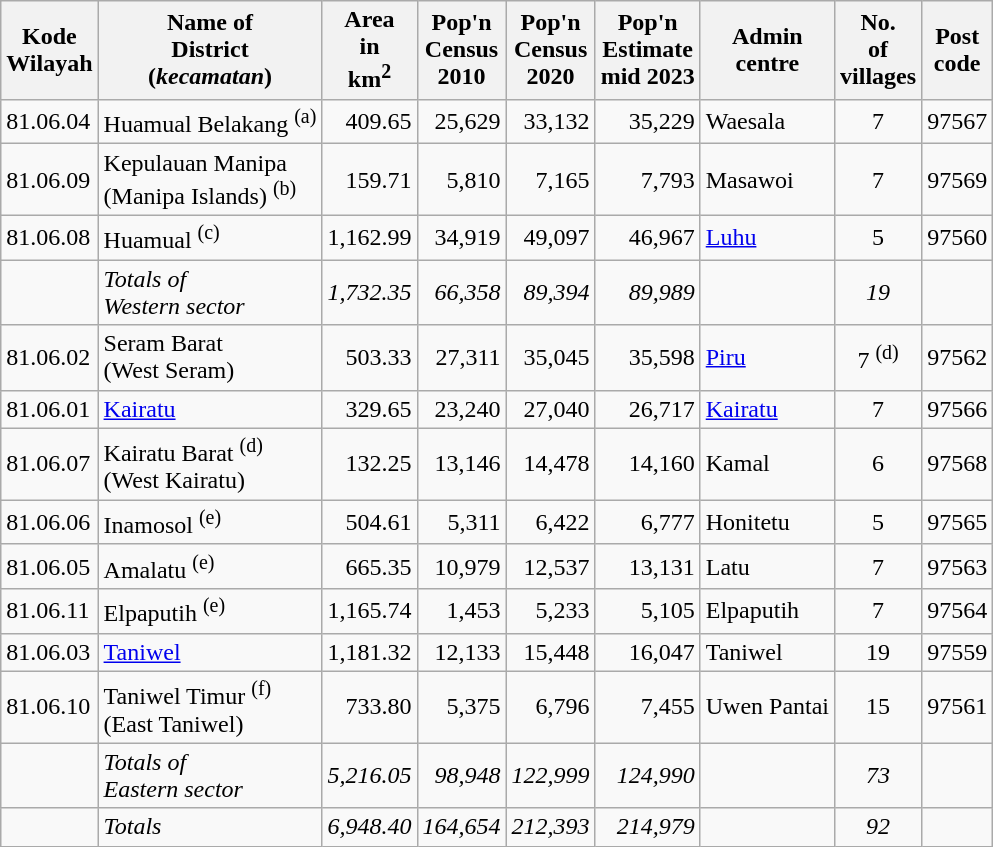<table class="sortable wikitable">
<tr>
<th>Kode <br>Wilayah</th>
<th>Name of<br>District<br>(<em>kecamatan</em>)</th>
<th>Area <br> in <br>km<sup>2</sup></th>
<th>Pop'n<br>Census<br>2010</th>
<th>Pop'n<br>Census<br>2020</th>
<th>Pop'n<br>Estimate<br>mid 2023</th>
<th>Admin<br>centre</th>
<th>No.<br> of<br>villages</th>
<th>Post<br>code</th>
</tr>
<tr>
<td>81.06.04</td>
<td>Huamual Belakang <sup>(a)</sup></td>
<td align="right">409.65</td>
<td align="right">25,629</td>
<td align="right">33,132</td>
<td align="right">35,229</td>
<td>Waesala</td>
<td align="center">7</td>
<td>97567</td>
</tr>
<tr>
<td>81.06.09</td>
<td>Kepulauan Manipa <br> (Manipa Islands) <sup>(b)</sup></td>
<td align="right">159.71</td>
<td align="right">5,810</td>
<td align="right">7,165</td>
<td align="right">7,793</td>
<td>Masawoi</td>
<td align="center">7</td>
<td>97569</td>
</tr>
<tr>
<td>81.06.08</td>
<td>Huamual <sup>(c)</sup></td>
<td align="right">1,162.99</td>
<td align="right">34,919</td>
<td align="right">49,097</td>
<td align="right">46,967</td>
<td><a href='#'>Luhu</a></td>
<td align="center">5</td>
<td>97560</td>
</tr>
<tr>
<td></td>
<td><em>Totals of <br>Western sector</em></td>
<td align="right"><em>1,732.35</em></td>
<td align="right"><em>66,358</em></td>
<td align="right"><em>89,394</em></td>
<td align="right"><em>89,989</em></td>
<td></td>
<td align="center"><em>19</em></td>
<td></td>
</tr>
<tr>
<td>81.06.02</td>
<td>Seram Barat <br> (West Seram)</td>
<td align="right">503.33</td>
<td align="right">27,311</td>
<td align="right">35,045</td>
<td align="right">35,598</td>
<td><a href='#'>Piru</a></td>
<td align="center">7 <sup>(d)</sup></td>
<td>97562</td>
</tr>
<tr>
<td>81.06.01</td>
<td><a href='#'>Kairatu</a></td>
<td align="right">329.65</td>
<td align="right">23,240</td>
<td align="right">27,040</td>
<td align="right">26,717</td>
<td><a href='#'>Kairatu</a></td>
<td align="center">7</td>
<td>97566</td>
</tr>
<tr>
<td>81.06.07</td>
<td>Kairatu Barat <sup>(d)</sup> <br> (West Kairatu)</td>
<td align="right">132.25</td>
<td align="right">13,146</td>
<td align="right">14,478</td>
<td align="right">14,160</td>
<td>Kamal</td>
<td align="center">6</td>
<td>97568</td>
</tr>
<tr>
<td>81.06.06</td>
<td>Inamosol <sup>(e)</sup></td>
<td align="right">504.61</td>
<td align="right">5,311</td>
<td align="right">6,422</td>
<td align="right">6,777</td>
<td>Honitetu</td>
<td align="center">5</td>
<td>97565</td>
</tr>
<tr>
<td>81.06.05</td>
<td>Amalatu <sup>(e)</sup></td>
<td align="right">665.35</td>
<td align="right">10,979</td>
<td align="right">12,537</td>
<td align="right">13,131</td>
<td>Latu</td>
<td align="center">7</td>
<td>97563</td>
</tr>
<tr>
<td>81.06.11</td>
<td>Elpaputih <sup>(e)</sup></td>
<td align="right">1,165.74</td>
<td align="right">1,453</td>
<td align="right">5,233</td>
<td align="right">5,105</td>
<td>Elpaputih</td>
<td align="center">7</td>
<td>97564</td>
</tr>
<tr>
<td>81.06.03</td>
<td><a href='#'>Taniwel</a></td>
<td align="right">1,181.32</td>
<td align="right">12,133</td>
<td align="right">15,448</td>
<td align="right">16,047</td>
<td>Taniwel</td>
<td align="center">19</td>
<td>97559</td>
</tr>
<tr>
<td>81.06.10</td>
<td>Taniwel Timur <sup>(f)</sup> <br>(East Taniwel)</td>
<td align="right">733.80</td>
<td align="right">5,375</td>
<td align="right">6,796</td>
<td align="right">7,455</td>
<td>Uwen Pantai</td>
<td align="center">15</td>
<td>97561</td>
</tr>
<tr>
<td></td>
<td><em>Totals of <br>Eastern sector</em></td>
<td align="right"><em>5,216.05</em></td>
<td align="right"><em>98,948</em></td>
<td align="right"><em>122,999</em></td>
<td align="right"><em>124,990</em></td>
<td></td>
<td align="center"><em>73</em></td>
<td></td>
</tr>
<tr>
<td></td>
<td><em>Totals</em></td>
<td align="right"><em>6,948.40</em></td>
<td align="right"><em>164,654</em></td>
<td align="right"><em>212,393</em></td>
<td align="right"><em>214,979</em></td>
<td></td>
<td align="center"><em>92</em></td>
<td></td>
</tr>
</table>
